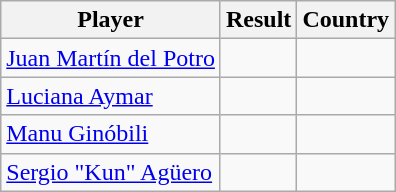<table class="wikitable">
<tr>
<th>Player</th>
<th>Result</th>
<th>Country</th>
</tr>
<tr>
<td><a href='#'>Juan Martín del Potro</a></td>
<td></td>
<td></td>
</tr>
<tr>
<td><a href='#'>Luciana Aymar</a></td>
<td></td>
<td></td>
</tr>
<tr>
<td><a href='#'>Manu Ginóbili</a></td>
<td></td>
<td></td>
</tr>
<tr>
<td><a href='#'>Sergio "Kun" Agüero</a></td>
<td></td>
<td></td>
</tr>
</table>
